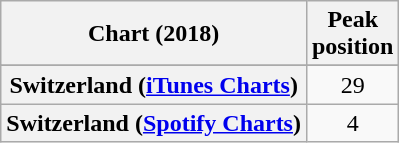<table class="wikitable sortable plainrowheaders" style="text-align:center">
<tr>
<th scope="col">Chart (2018)</th>
<th scope="col">Peak<br>position</th>
</tr>
<tr>
</tr>
<tr>
</tr>
<tr>
</tr>
<tr>
<th scope="row">Switzerland (<a href='#'>iTunes Charts</a>)</th>
<td>29</td>
</tr>
<tr>
<th scope="row">Switzerland (<a href='#'>Spotify Charts</a>)</th>
<td>4</td>
</tr>
</table>
